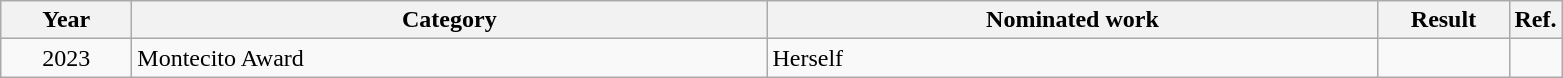<table class="wikitable">
<tr>
<th scope="col" style="width:5em;">Year</th>
<th scope="col" style="width:26em;">Category</th>
<th scope="col" style="width:25em;">Nominated work</th>
<th scope="col" style="width:5em;">Result</th>
<th>Ref.</th>
</tr>
<tr>
<td style="text-align:center;">2023</td>
<td>Montecito Award</td>
<td>Herself</td>
<td></td>
<td></td>
</tr>
</table>
